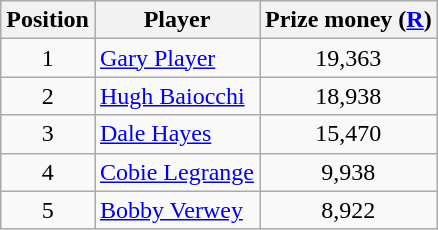<table class=wikitable>
<tr>
<th>Position</th>
<th>Player</th>
<th>Prize money (<a href='#'>R</a>)</th>
</tr>
<tr>
<td align=center>1</td>
<td> <a href='#'>Gary Player</a></td>
<td align=center>19,363</td>
</tr>
<tr>
<td align=center>2</td>
<td> <a href='#'>Hugh Baiocchi</a></td>
<td align=center>18,938</td>
</tr>
<tr>
<td align=center>3</td>
<td> <a href='#'>Dale Hayes</a></td>
<td align=center>15,470</td>
</tr>
<tr>
<td align=center>4</td>
<td> <a href='#'>Cobie Legrange</a></td>
<td align=center>9,938</td>
</tr>
<tr>
<td align=center>5</td>
<td> <a href='#'>Bobby Verwey</a></td>
<td align=center>8,922</td>
</tr>
</table>
